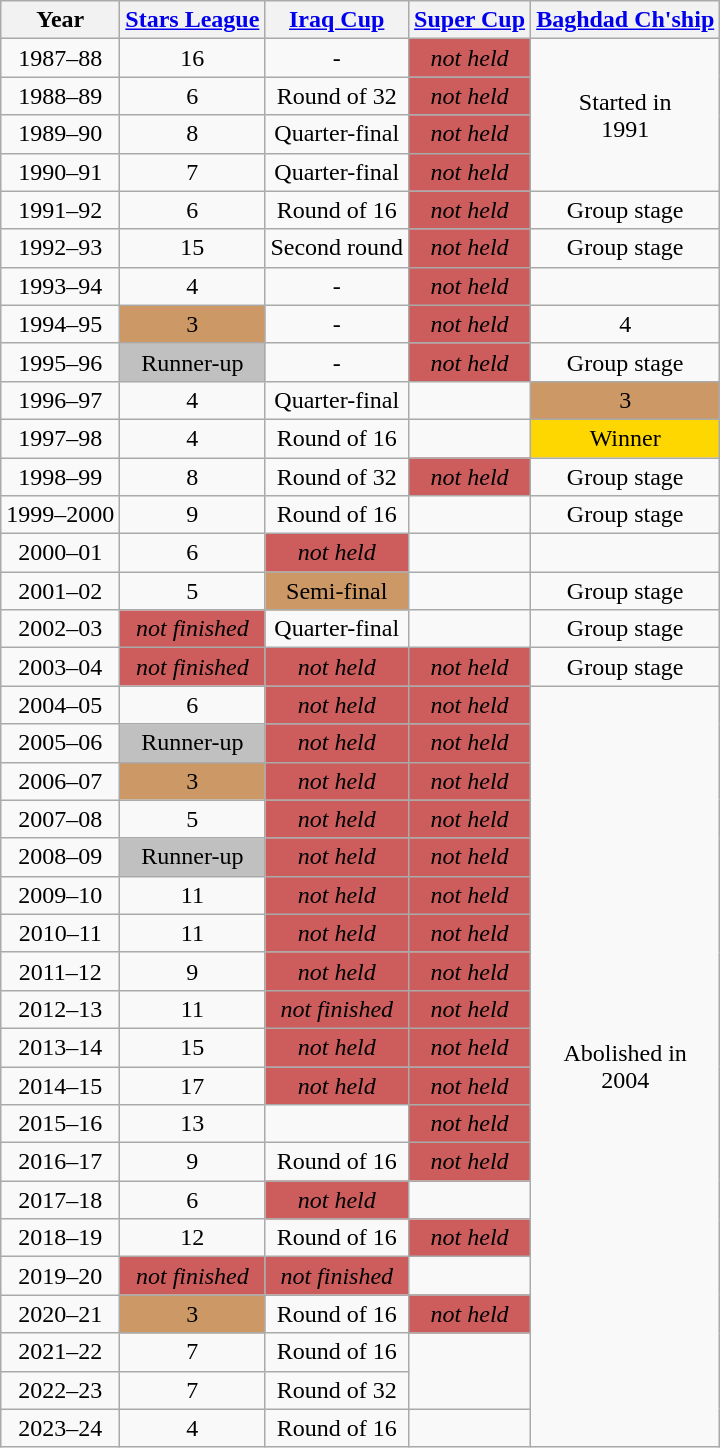<table class="wikitable collapsible collapsed" style="text-align: center;">
<tr>
<th>Year</th>
<th><a href='#'>Stars League</a></th>
<th><a href='#'>Iraq Cup</a></th>
<th><a href='#'>Super Cup</a></th>
<th><a href='#'>Baghdad Ch'ship</a></th>
</tr>
<tr>
<td>1987–88</td>
<td>16</td>
<td>-</td>
<td bgcolor="#cd5c5c"><em>not held</em></td>
<td rowspan=4>Started in<br>1991</td>
</tr>
<tr>
<td>1988–89</td>
<td>6</td>
<td>Round of 32</td>
<td bgcolor="#cd5c5c"><em>not held</em></td>
</tr>
<tr>
<td>1989–90</td>
<td>8</td>
<td>Quarter-final</td>
<td bgcolor="#cd5c5c"><em>not held</em></td>
</tr>
<tr>
<td>1990–91</td>
<td>7</td>
<td>Quarter-final</td>
<td bgcolor="#cd5c5c"><em>not held</em></td>
</tr>
<tr>
<td>1991–92</td>
<td>6</td>
<td>Round of 16</td>
<td bgcolor="#cd5c5c"><em>not held</em></td>
<td>Group stage</td>
</tr>
<tr>
<td>1992–93</td>
<td>15</td>
<td>Second round</td>
<td bgcolor="#cd5c5c"><em>not held</em></td>
<td>Group stage</td>
</tr>
<tr>
<td>1993–94</td>
<td>4</td>
<td>-</td>
<td bgcolor="#cd5c5c"><em>not held</em></td>
<td></td>
</tr>
<tr>
<td>1994–95</td>
<td bgcolor="#cc9966">3</td>
<td>-</td>
<td bgcolor="#cd5c5c"><em>not held</em></td>
<td>4</td>
</tr>
<tr>
<td>1995–96</td>
<td bgcolor=silver>Runner-up</td>
<td>-</td>
<td bgcolor="#cd5c5c"><em>not held</em></td>
<td>Group stage</td>
</tr>
<tr>
<td>1996–97</td>
<td>4</td>
<td>Quarter-final</td>
<td></td>
<td bgcolor="#cc9966">3</td>
</tr>
<tr>
<td>1997–98</td>
<td>4</td>
<td>Round of 16</td>
<td></td>
<td bgcolor=gold>Winner</td>
</tr>
<tr>
<td>1998–99</td>
<td>8</td>
<td>Round of 32</td>
<td bgcolor="#cd5c5c"><em>not held</em></td>
<td>Group stage</td>
</tr>
<tr>
<td>1999–2000</td>
<td>9</td>
<td>Round of 16</td>
<td></td>
<td>Group stage</td>
</tr>
<tr>
<td>2000–01</td>
<td>6</td>
<td bgcolor="#cd5c5c"><em>not held</em></td>
<td></td>
<td></td>
</tr>
<tr>
<td>2001–02</td>
<td>5</td>
<td bgcolor="#cc9966">Semi-final</td>
<td></td>
<td>Group stage</td>
</tr>
<tr>
<td>2002–03</td>
<td bgcolor="#cd5c5c"><em>not finished</em></td>
<td>Quarter-final</td>
<td></td>
<td>Group stage</td>
</tr>
<tr>
<td>2003–04</td>
<td bgcolor="#cd5c5c"><em>not finished</em></td>
<td bgcolor="#cd5c5c"><em>not held</em></td>
<td bgcolor="#cd5c5c"><em>not held</em></td>
<td>Group stage</td>
</tr>
<tr>
<td>2004–05</td>
<td>6</td>
<td bgcolor="#cd5c5c"><em>not held</em></td>
<td bgcolor="#cd5c5c"><em>not held</em></td>
<td rowspan=20>Abolished in<br>2004</td>
</tr>
<tr>
<td>2005–06</td>
<td bgcolor=silver>Runner-up</td>
<td bgcolor="#cd5c5c"><em>not held</em></td>
<td bgcolor="#cd5c5c"><em>not held</em></td>
</tr>
<tr>
<td>2006–07</td>
<td bgcolor="#cc9966">3</td>
<td bgcolor="#cd5c5c"><em>not held</em></td>
<td bgcolor="#cd5c5c"><em>not held</em></td>
</tr>
<tr>
<td>2007–08</td>
<td>5</td>
<td bgcolor="#cd5c5c"><em>not held</em></td>
<td bgcolor="#cd5c5c"><em>not held</em></td>
</tr>
<tr>
<td>2008–09</td>
<td bgcolor=silver>Runner-up</td>
<td bgcolor="#cd5c5c"><em>not held</em></td>
<td bgcolor="#cd5c5c"><em>not held</em></td>
</tr>
<tr>
<td>2009–10</td>
<td>11</td>
<td bgcolor="#cd5c5c"><em>not held</em></td>
<td bgcolor="#cd5c5c"><em>not held</em></td>
</tr>
<tr>
<td>2010–11</td>
<td>11</td>
<td bgcolor="#cd5c5c"><em>not held</em></td>
<td bgcolor="#cd5c5c"><em>not held</em></td>
</tr>
<tr>
<td>2011–12</td>
<td>9</td>
<td bgcolor="#cd5c5c"><em>not held</em></td>
<td bgcolor="#cd5c5c"><em>not held</em></td>
</tr>
<tr>
<td>2012–13</td>
<td>11</td>
<td bgcolor="#cd5c5c"><em>not finished</em></td>
<td bgcolor="#cd5c5c"><em>not held</em></td>
</tr>
<tr>
<td>2013–14</td>
<td>15</td>
<td bgcolor="#cd5c5c"><em>not held</em></td>
<td bgcolor="#cd5c5c"><em>not held</em></td>
</tr>
<tr>
<td>2014–15</td>
<td>17</td>
<td bgcolor="#cd5c5c"><em>not held</em></td>
<td bgcolor="#cd5c5c"><em>not held</em></td>
</tr>
<tr>
<td>2015–16</td>
<td>13</td>
<td></td>
<td bgcolor="#cd5c5c"><em>not held</em></td>
</tr>
<tr>
<td>2016–17</td>
<td>9</td>
<td>Round of 16</td>
<td bgcolor="#cd5c5c"><em>not held</em></td>
</tr>
<tr>
<td>2017–18</td>
<td>6</td>
<td bgcolor="#cd5c5c"><em>not held</em></td>
<td></td>
</tr>
<tr>
<td>2018–19</td>
<td>12</td>
<td>Round of 16</td>
<td bgcolor="#cd5c5c"><em>not held</em></td>
</tr>
<tr>
<td>2019–20</td>
<td bgcolor="#cd5c5c"><em>not finished</em></td>
<td bgcolor="#cd5c5c"><em>not finished</em></td>
<td></td>
</tr>
<tr>
<td>2020–21</td>
<td bgcolor="#cc9966">3</td>
<td>Round of 16</td>
<td bgcolor="#cd5c5c"><em>not held</em></td>
</tr>
<tr>
<td>2021–22</td>
<td>7</td>
<td>Round of 16</td>
<td rowspan=2></td>
</tr>
<tr>
<td>2022–23</td>
<td>7</td>
<td>Round of 32</td>
</tr>
<tr>
<td>2023–24</td>
<td>4</td>
<td>Round of 16</td>
</tr>
</table>
